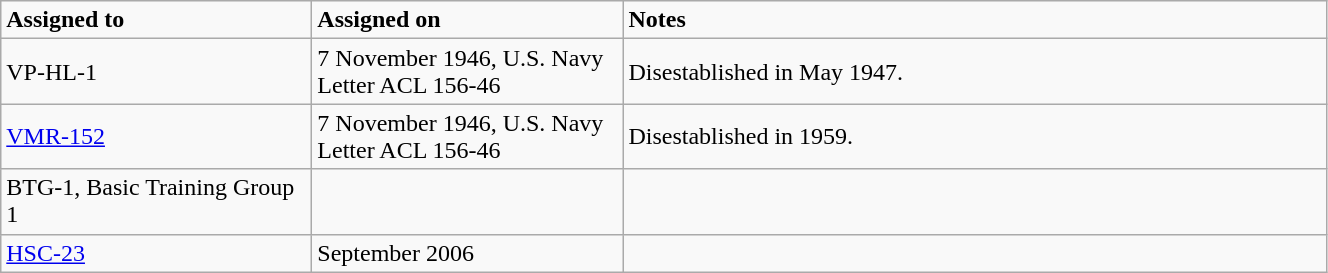<table class="wikitable" style="width: 70%;">
<tr>
<td style="width: 200px;"><strong>Assigned to</strong></td>
<td style="width: 200px;"><strong>Assigned on</strong></td>
<td><strong>Notes</strong></td>
</tr>
<tr>
<td>VP-HL-1</td>
<td>7 November 1946, U.S. Navy Letter ACL 156-46</td>
<td>Disestablished in May 1947.</td>
</tr>
<tr>
<td><a href='#'>VMR-152</a></td>
<td>7 November 1946, U.S. Navy Letter ACL 156-46</td>
<td>Disestablished in 1959.</td>
</tr>
<tr>
<td>BTG-1, Basic Training Group 1</td>
<td></td>
<td></td>
</tr>
<tr>
<td><a href='#'>HSC-23</a></td>
<td>September 2006</td>
<td></td>
</tr>
</table>
